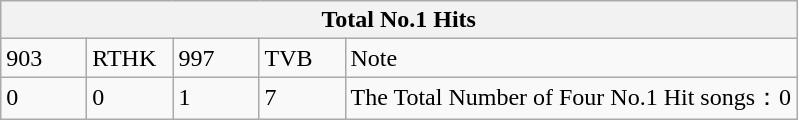<table class="wikitable">
<tr>
<th colspan="5">Total No.1 Hits</th>
</tr>
<tr>
<td width="50">903</td>
<td width="50">RTHK</td>
<td width="50">997</td>
<td width="50">TVB</td>
<td>Note</td>
</tr>
<tr>
<td>0</td>
<td>0</td>
<td>1</td>
<td>7</td>
<td>The Total Number of Four No.1 Hit songs：0</td>
</tr>
</table>
